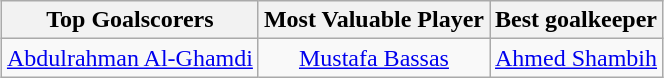<table class="wikitable" style="text-align: center; margin: 0 auto;">
<tr>
<th>Top Goalscorers</th>
<th>Most Valuable Player</th>
<th>Best goalkeeper</th>
</tr>
<tr>
<td> <a href='#'>Abdulrahman Al-Ghamdi</a></td>
<td> <a href='#'>Mustafa Bassas</a></td>
<td> <a href='#'>Ahmed Shambih</a></td>
</tr>
</table>
